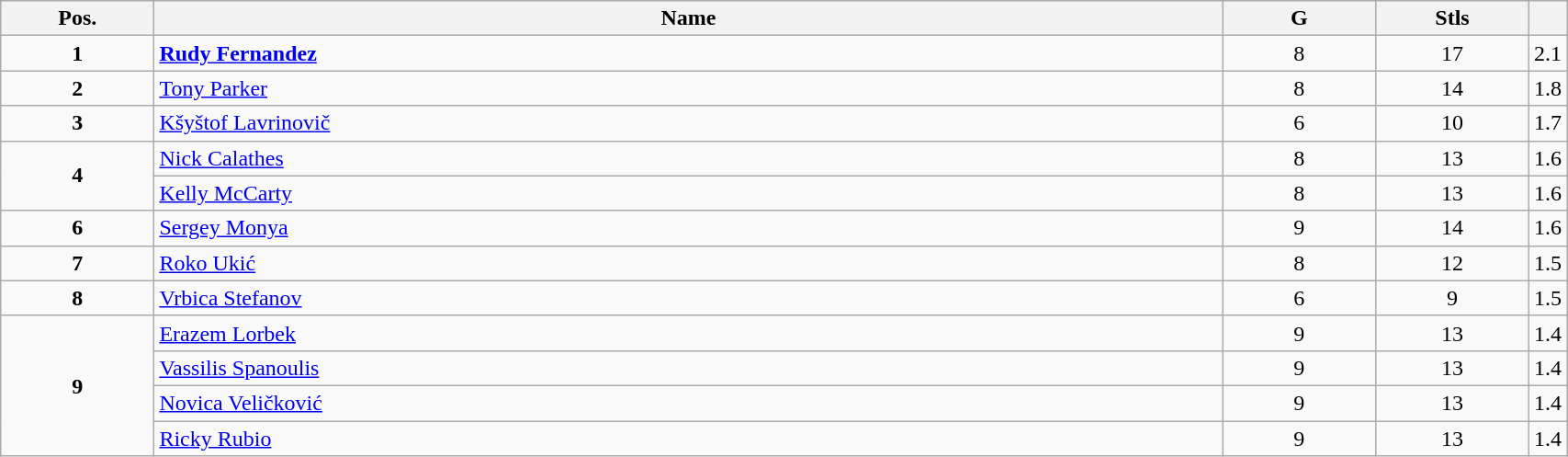<table class=wikitable width="90%">
<tr>
<th width="10%">Pos.</th>
<th width="70%">Name</th>
<th width="10%">G</th>
<th width="10%">Stls</th>
<th width="10%"></th>
</tr>
<tr align=center>
<td><strong>1</strong></td>
<td align=left> <strong><a href='#'>Rudy Fernandez</a></strong></td>
<td>8</td>
<td>17</td>
<td>2.1</td>
</tr>
<tr align=center>
<td><strong>2</strong></td>
<td align=left> <a href='#'>Tony Parker</a></td>
<td>8</td>
<td>14</td>
<td>1.8</td>
</tr>
<tr align=center>
<td><strong>3</strong></td>
<td align=left> <a href='#'>Kšyštof Lavrinovič</a></td>
<td>6</td>
<td>10</td>
<td>1.7</td>
</tr>
<tr align=center>
<td rowspan=2><strong>4</strong></td>
<td align=left> <a href='#'>Nick Calathes</a></td>
<td>8</td>
<td>13</td>
<td>1.6</td>
</tr>
<tr align=center>
<td align=left> <a href='#'>Kelly McCarty</a></td>
<td>8</td>
<td>13</td>
<td>1.6</td>
</tr>
<tr align=center>
<td><strong>6</strong></td>
<td align=left> <a href='#'>Sergey Monya</a></td>
<td>9</td>
<td>14</td>
<td>1.6</td>
</tr>
<tr align=center>
<td><strong>7</strong></td>
<td align=left> <a href='#'>Roko Ukić</a></td>
<td>8</td>
<td>12</td>
<td>1.5</td>
</tr>
<tr align=center>
<td><strong>8</strong></td>
<td align=left> <a href='#'>Vrbica Stefanov</a></td>
<td>6</td>
<td>9</td>
<td>1.5</td>
</tr>
<tr align=center>
<td rowspan=4><strong>9</strong></td>
<td align=left> <a href='#'>Erazem Lorbek</a></td>
<td>9</td>
<td>13</td>
<td>1.4</td>
</tr>
<tr align=center>
<td align=left> <a href='#'>Vassilis Spanoulis</a></td>
<td>9</td>
<td>13</td>
<td>1.4</td>
</tr>
<tr align=center>
<td align=left> <a href='#'>Novica Veličković</a></td>
<td>9</td>
<td>13</td>
<td>1.4</td>
</tr>
<tr align=center>
<td align=left> <a href='#'>Ricky Rubio</a></td>
<td>9</td>
<td>13</td>
<td>1.4</td>
</tr>
</table>
